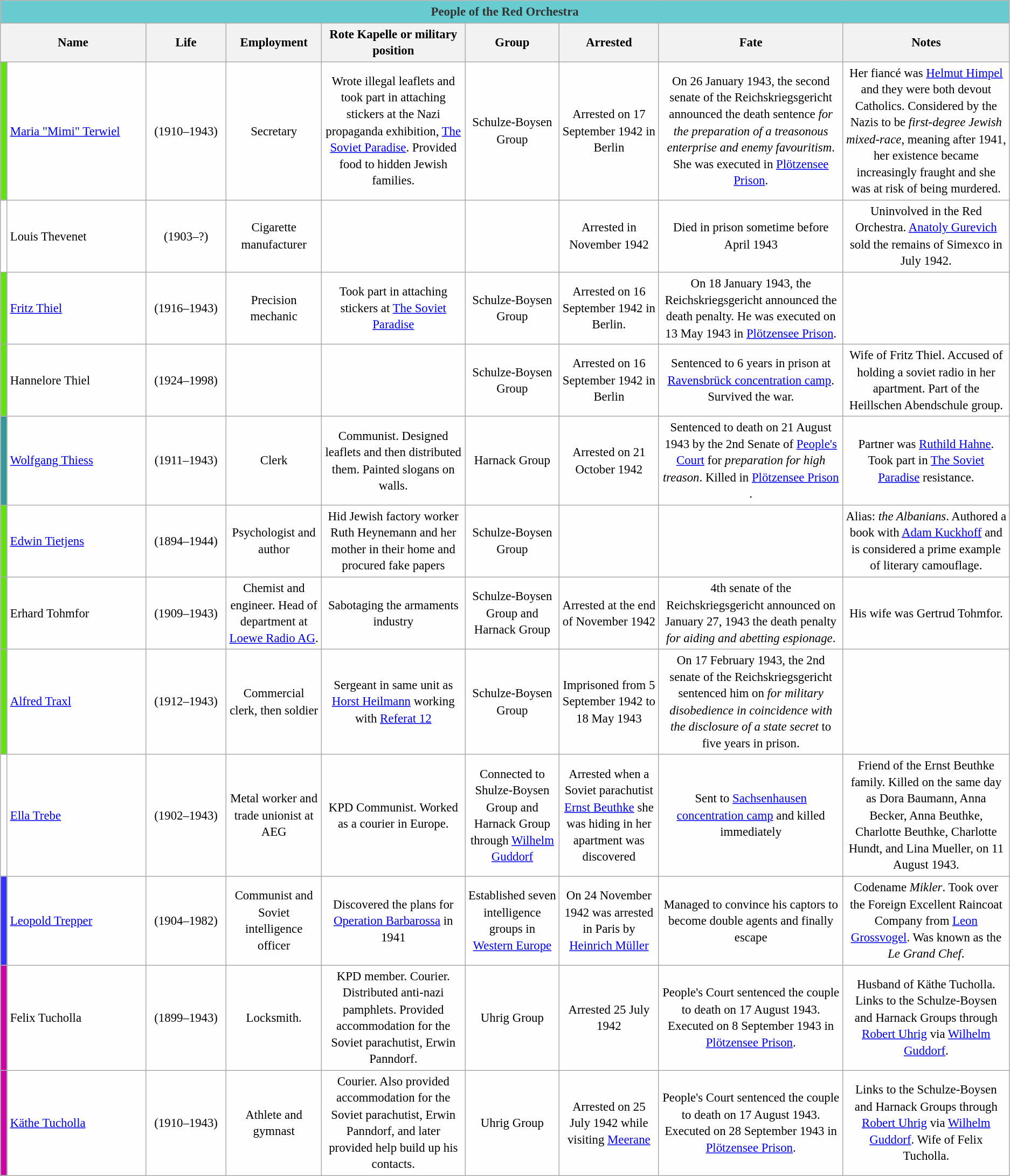<table class="wikitable sortable" style="table-layout:fixed;background-color:#FEFEFE;font-size:95%;padding:0.30em;line-height:1.35em;">
<tr>
<th colspan="9" style="text-align: center; background-color:#68cbd0; color:#333333;">People of the Red Orchestra</th>
</tr>
<tr>
<th scope="col"  colspan="2" width=14.4%>Name</th>
<th scope="col"  width=8%>Life</th>
<th scope="col">Employment</th>
<th scope="col">Rote Kapelle or military position</th>
<th scope="col">Group</th>
<th scope="col">Arrested</th>
<th scope="col">Fate</th>
<th scope="col">Notes</th>
</tr>
<tr>
<td rowspan="1" style="background-color:#5fe313"></td>
<td><a href='#'>Maria "Mimi" Terwiel</a></td>
<td style="text-align: center;">(1910–1943)</td>
<td style="text-align: center;">Secretary</td>
<td style="text-align: center;">Wrote illegal leaflets and took part in attaching stickers at the Nazi propaganda exhibition, <a href='#'>The Soviet Paradise</a>. Provided food to hidden Jewish families.</td>
<td style="text-align: center;">Schulze-Boysen Group</td>
<td style="text-align: center;">Arrested on 17 September 1942 in Berlin</td>
<td style="text-align: center;">On 26 January 1943, the second senate of the Reichskriegsgericht announced the death sentence <em>for the preparation of a treasonous enterprise and enemy favouritism</em>. She was executed in <a href='#'>Plötzensee Prison</a>.</td>
<td style="text-align: center;">Her fiancé was <a href='#'>Helmut Himpel</a> and they were both devout Catholics. Considered by the Nazis to be <em>first-degree Jewish mixed-race</em>, meaning after 1941, her existence became increasingly fraught and she was at risk of being murdered.</td>
</tr>
<tr>
<td rowspan="1"></td>
<td>Louis Thevenet</td>
<td style="text-align: center;">(1903–?)</td>
<td style="text-align: center;">Cigarette manufacturer</td>
<td style="text-align: center;"></td>
<td style="text-align: center;"></td>
<td style="text-align: center;">Arrested in November 1942</td>
<td style="text-align: center;">Died in prison sometime before April 1943</td>
<td style="text-align: center;">Uninvolved in the Red Orchestra. <a href='#'>Anatoly Gurevich</a> sold the remains of Simexco in July 1942.</td>
</tr>
<tr>
<td rowspan="1" style="background-color:#5fe313"></td>
<td><a href='#'>Fritz Thiel</a></td>
<td style="text-align: center;">(1916–1943)</td>
<td style="text-align: center;">Precision mechanic</td>
<td style="text-align: center;">Took part in attaching stickers at <a href='#'>The Soviet Paradise</a></td>
<td style="text-align: center;">Schulze-Boysen Group</td>
<td style="text-align: center;">Arrested on 16 September 1942 in Berlin.</td>
<td style="text-align: center;">On 18 January 1943, the Reichskriegsgericht announced the death penalty. He was executed on 13 May 1943 in <a href='#'>Plötzensee Prison</a>.</td>
<td style="text-align: center;"></td>
</tr>
<tr>
<td rowspan="1" style="background-color:#5fe313"></td>
<td>Hannelore Thiel</td>
<td style="text-align: center;">(1924–1998)</td>
<td style="text-align: center;"></td>
<td style="text-align: center;"></td>
<td style="text-align: center;">Schulze-Boysen Group</td>
<td style="text-align: center;">Arrested on 16 September 1942 in Berlin</td>
<td style="text-align: center;">Sentenced to 6 years in prison at <a href='#'>Ravensbrück concentration camp</a>. Survived the war.</td>
<td style="text-align: center;">Wife of Fritz Thiel. Accused of holding a soviet radio in her apartment. Part of the Heillschen Abendschule group.</td>
</tr>
<tr>
<td style="background-color:#329a9d"></td>
<td><a href='#'>Wolfgang Thiess</a></td>
<td style="text-align: center;">(1911–1943)</td>
<td style="text-align: center;">Clerk</td>
<td style="text-align: center;">Communist. Designed leaflets and then distributed them. Painted slogans on walls.</td>
<td style="text-align: center;">Harnack Group</td>
<td style="text-align: center;">Arrested on 21 October 1942</td>
<td style="text-align: center;">Sentenced to death on 21 August 1943 by the 2nd Senate of <a href='#'>People's Court</a> for <em>preparation for high treason</em>. Killed in <a href='#'>Plötzensee Prison</a> .</td>
<td style="text-align: center;">Partner was <a href='#'>Ruthild Hahne</a>. Took part in <a href='#'>The Soviet Paradise</a> resistance.</td>
</tr>
<tr>
<td style="background-color:#5fe313"></td>
<td><a href='#'>Edwin Tietjens</a></td>
<td style="text-align: center;">(1894–1944)</td>
<td style="text-align: center;">Psychologist and author</td>
<td style="text-align: center;">Hid Jewish factory worker Ruth Heynemann and her mother in their home and procured fake papers</td>
<td style="text-align: center;">Schulze-Boysen Group</td>
<td style="text-align: center;"></td>
<td style="text-align: center;"></td>
<td style="text-align: center;">Alias: <em>the Albanians</em>. Authored a book with <a href='#'>Adam Kuckhoff</a> and is considered a prime example of literary camouflage.</td>
</tr>
<tr>
<td rowspan="1" style="background-color:#5fe313"></td>
<td>Erhard Tohmfor</td>
<td style="text-align: center;">(1909–1943)</td>
<td style="text-align: center;">Chemist and engineer. Head of department at <a href='#'>Loewe Radio AG</a>.</td>
<td style="text-align: center;">Sabotaging the armaments industry</td>
<td style="text-align: center;">Schulze-Boysen Group and Harnack Group</td>
<td style="text-align: center;">Arrested at the end of November 1942</td>
<td style="text-align: center;">4th senate of the Reichskriegsgericht announced on January 27, 1943 the death penalty <em>for aiding and abetting espionage</em>.</td>
<td style="text-align: center;">His wife was Gertrud Tohmfor.</td>
</tr>
<tr>
<td rowspan="1" style="background-color:#5fe313"></td>
<td><a href='#'>Alfred Traxl</a></td>
<td style="text-align: center;">(1912–1943)</td>
<td style="text-align: center;">Commercial clerk, then soldier</td>
<td style="text-align: center;">Sergeant in same unit as <a href='#'>Horst Heilmann</a> working with <a href='#'>Referat 12</a></td>
<td style="text-align: center;">Schulze-Boysen Group</td>
<td style="text-align: center;">Imprisoned from 5 September 1942 to 18 May 1943</td>
<td style="text-align: center;">On 17 February 1943, the 2nd senate of the Reichskriegsgericht sentenced him on  <em>for military disobedience in coincidence with the disclosure of a state secret</em> to five years in prison.</td>
<td style="text-align: center;"></td>
</tr>
<tr>
<td rowspan="1"></td>
<td><a href='#'>Ella Trebe</a></td>
<td style="text-align: center;">(1902–1943)</td>
<td style="text-align: center;">Metal worker and trade unionist at AEG</td>
<td style="text-align: center;">KPD Communist. Worked as a courier in Europe.</td>
<td style="text-align: center;">Connected to Shulze-Boysen Group and Harnack Group through <a href='#'>Wilhelm Guddorf</a></td>
<td style="text-align: center;">Arrested when a Soviet parachutist <a href='#'>Ernst Beuthke</a> she was hiding in her apartment was discovered</td>
<td style="text-align: center;">Sent to <a href='#'>Sachsenhausen concentration camp</a> and killed immediately</td>
<td style="text-align: center;">Friend of the Ernst Beuthke family. Killed on the same day as Dora Baumann, Anna Becker, Anna Beuthke, Charlotte Beuthke, Charlotte Hundt, and Lina Mueller, on 11 August 1943.</td>
</tr>
<tr>
<td rowspan="1" style="background-color:#3531ff"></td>
<td><a href='#'>Leopold Trepper</a></td>
<td style="text-align: center;">(1904–1982)</td>
<td style="text-align: center;">Communist and Soviet intelligence officer</td>
<td style="text-align: center;">Discovered the plans for <a href='#'>Operation Barbarossa</a> in 1941</td>
<td style="text-align: center;">Established seven intelligence groups in <a href='#'>Western Europe</a></td>
<td style="text-align: center;">On 24 November 1942 was arrested in Paris by <a href='#'>Heinrich Müller</a></td>
<td style="text-align: center;">Managed to convince his captors to become double agents and finally escape</td>
<td style="text-align: center;">Codename <em>Mikler</em>. Took over the Foreign Excellent Raincoat Company from <a href='#'>Leon Grossvogel</a>. Was known as the <em>Le Grand Chef</em>.</td>
</tr>
<tr>
<td style="background-color:#cb01a9"></td>
<td>Felix Tucholla</td>
<td style="text-align: center;">(1899–1943)</td>
<td style="text-align: center;">Locksmith.</td>
<td style="text-align: center;">KPD member. Courier. Distributed anti-nazi pamphlets. Provided accommodation for the Soviet parachutist, Erwin Panndorf.</td>
<td style="text-align: center;">Uhrig Group</td>
<td style="text-align: center;">Arrested 25 July 1942</td>
<td style="text-align: center;">People's Court sentenced the couple to death on 17 August 1943. Executed on 8 September 1943 in <a href='#'>Plötzensee Prison</a>.</td>
<td style="text-align: center;">Husband of Käthe Tucholla. Links to the Schulze-Boysen and Harnack Groups through <a href='#'>Robert Uhrig</a> via <a href='#'>Wilhelm Guddorf</a>.</td>
</tr>
<tr>
<td style="background-color:#cb01a9"></td>
<td><a href='#'>Käthe Tucholla</a></td>
<td style="text-align: center;">(1910–1943)</td>
<td style="text-align: center;">Athlete and gymnast</td>
<td style="text-align: center;">Courier. Also provided accommodation for the Soviet parachutist, Erwin Panndorf, and later provided help build up his contacts.</td>
<td style="text-align: center;">Uhrig Group</td>
<td style="text-align: center;">Arrested on 25 July 1942 while visiting <a href='#'>Meerane</a></td>
<td style="text-align: center;">People's Court sentenced the couple to death on 17 August 1943. Executed on 28 September 1943 in <a href='#'>Plötzensee Prison</a>.</td>
<td style="text-align: center;">Links to the Schulze-Boysen and Harnack Groups through <a href='#'>Robert Uhrig</a> via <a href='#'>Wilhelm Guddorf</a>. Wife of Felix Tucholla.</td>
</tr>
</table>
